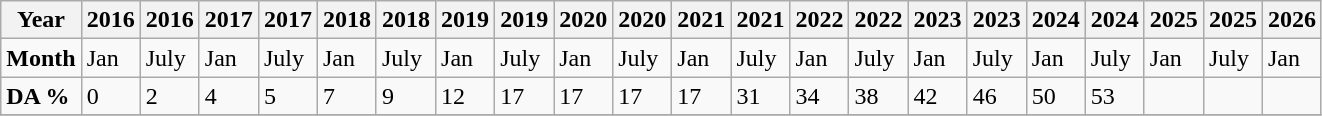<table class="wikitable">
<tr>
<th>Year</th>
<th>2016</th>
<th>2016</th>
<th>2017</th>
<th>2017</th>
<th>2018</th>
<th>2018</th>
<th>2019</th>
<th>2019</th>
<th>2020</th>
<th>2020</th>
<th>2021</th>
<th>2021</th>
<th>2022</th>
<th>2022</th>
<th>2023</th>
<th>2023</th>
<th>2024</th>
<th>2024</th>
<th>2025</th>
<th>2025</th>
<th>2026</th>
</tr>
<tr>
<td><strong>Month</strong></td>
<td>Jan</td>
<td>July</td>
<td>Jan</td>
<td>July</td>
<td>Jan</td>
<td>July</td>
<td>Jan</td>
<td>July</td>
<td>Jan</td>
<td>July</td>
<td>Jan</td>
<td>July</td>
<td>Jan</td>
<td>July</td>
<td>Jan</td>
<td>July</td>
<td>Jan</td>
<td>July</td>
<td>Jan</td>
<td>July</td>
<td>Jan</td>
</tr>
<tr>
<td><strong>DA %</strong></td>
<td>0</td>
<td>2</td>
<td>4</td>
<td>5</td>
<td>7</td>
<td>9</td>
<td>12</td>
<td>17</td>
<td>17</td>
<td>17</td>
<td>17</td>
<td>31</td>
<td>34</td>
<td>38</td>
<td>42</td>
<td>46 </td>
<td>50</td>
<td>53</td>
<td></td>
<td></td>
<td></td>
</tr>
<tr 115>
</tr>
</table>
